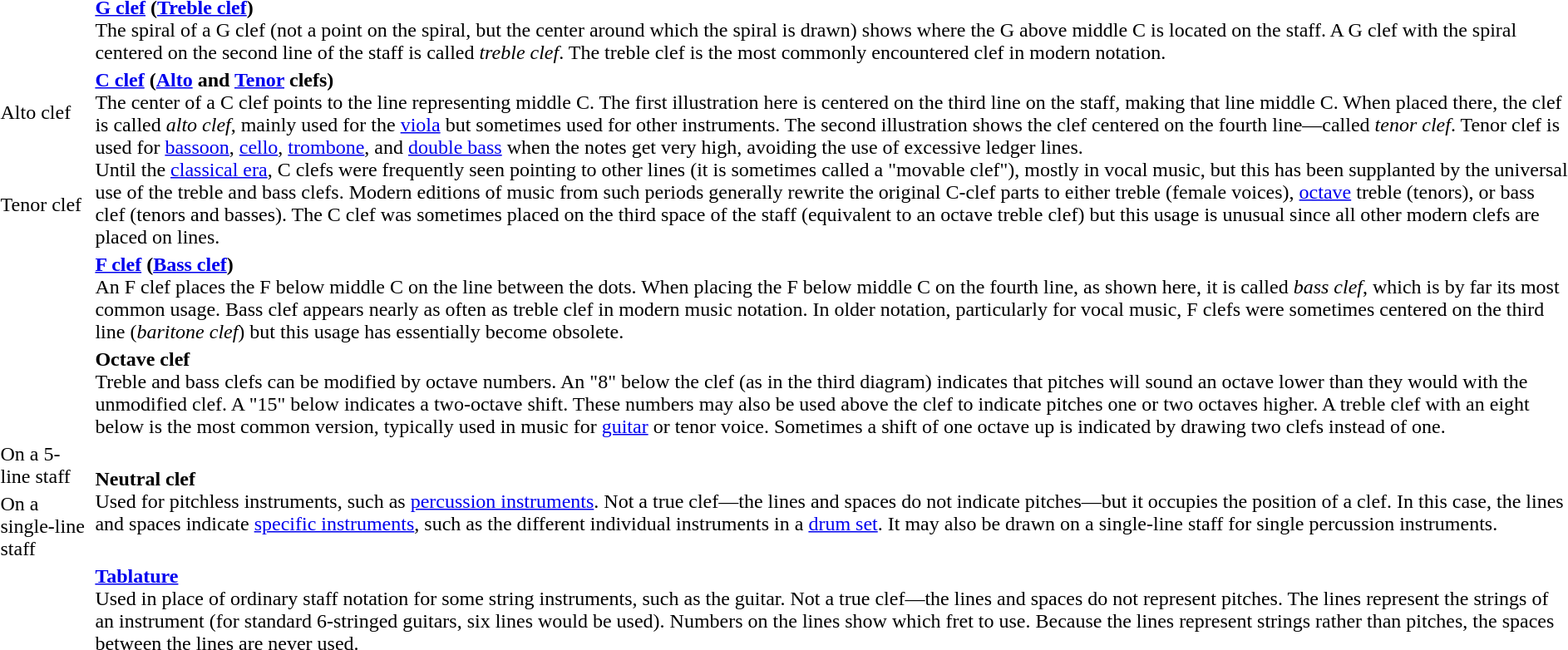<table class="skin-invert-image">
<tr>
<td></td>
<td><strong><a href='#'>G clef</a> (<a href='#'>Treble clef</a>)</strong><br>The spiral of a G clef (not a point on the spiral, but the center around which the spiral is drawn) shows where the G above middle C is located on the staff. A G clef with the spiral centered on the second line of the staff is called <em>treble clef</em>. The treble clef is the most commonly encountered clef in modern notation.</td>
</tr>
<tr>
<td>Alto clef<br></td>
<td rowspan="2"><strong><a href='#'>C clef</a> (<a href='#'>Alto</a> and <a href='#'>Tenor</a> clefs)</strong><br>The center of a C clef points to the line representing middle C. The first illustration here is centered on the third line on the staff, making that line middle C. When placed there, the clef is called <em>alto clef</em>, mainly used for the <a href='#'>viola</a> but sometimes used for other instruments. The second illustration shows the clef centered on the fourth line—called <em>tenor clef</em>. Tenor clef is used for <a href='#'>bassoon</a>, <a href='#'>cello</a>, <a href='#'>trombone</a>, and <a href='#'>double bass</a> when the notes get very high, avoiding the use of excessive ledger lines.<br> Until the <a href='#'>classical era</a>, C clefs were frequently seen pointing to other lines (it is sometimes called a "movable clef"), mostly in vocal music, but this has been supplanted by the universal use of the treble and bass clefs. Modern editions of music from such periods generally rewrite the original C-clef parts to either treble (female voices), <a href='#'>octave</a> treble (tenors), or bass clef (tenors and basses). The C clef was sometimes placed on the third space of the staff (equivalent to an octave treble clef) but this usage is unusual since all other modern clefs are placed on lines.</td>
</tr>
<tr>
<td>Tenor clef<br></td>
</tr>
<tr>
<td></td>
<td><strong><a href='#'>F clef</a> (<a href='#'>Bass clef</a>)</strong><br>An F clef places the F below middle C on the line between the dots. When placing the F below middle C on the fourth line, as shown here, it is called <em>bass clef</em>, which is by far its most common usage. Bass clef appears nearly as often as treble clef in modern music notation. In older notation, particularly for vocal music, F clefs were sometimes centered on the third line (<em>baritone clef</em>) but this usage has essentially become obsolete.</td>
</tr>
<tr>
<td></td>
<td rowspan=5><strong>Octave clef</strong><br>Treble and bass clefs can be modified by octave numbers. An "8" below the clef (as in the third diagram) indicates that pitches will sound an octave lower than they would with the unmodified clef. A "15" below indicates a two-octave shift. These numbers may also be used above the clef to indicate pitches one or two octaves higher. A treble clef with an eight below is the most common version, typically used in music for <a href='#'>guitar</a> or tenor voice. Sometimes a shift of one octave up is indicated by drawing two clefs instead of one.</td>
</tr>
<tr>
<td></td>
</tr>
<tr>
<td></td>
</tr>
<tr>
<td></td>
</tr>
<tr>
<td></td>
</tr>
<tr>
<td>On a 5-line staff<br></td>
<td rowspan="2"><strong>Neutral clef</strong><br>Used for pitchless instruments, such as <a href='#'>percussion instruments</a>. Not a true clef—the lines and spaces do not indicate pitches—but it occupies the position of a clef. In this case, the lines and spaces indicate <a href='#'>specific instruments</a>, such as the different individual instruments in a <a href='#'>drum set</a>. It may also be drawn on a single-line staff for single percussion instruments.</td>
</tr>
<tr>
<td>On a single-line staff<br></td>
</tr>
<tr>
<td></td>
<td><strong><a href='#'>Tablature</a></strong><br>Used in place of ordinary staff notation for some string instruments, such as the guitar. Not a true clef—the lines and spaces do not represent pitches. The lines represent the strings of an instrument (for standard 6-stringed guitars, six lines would be used). Numbers on the lines show which fret to use. Because the lines represent strings rather than pitches, the spaces between the lines are never used.</td>
</tr>
</table>
